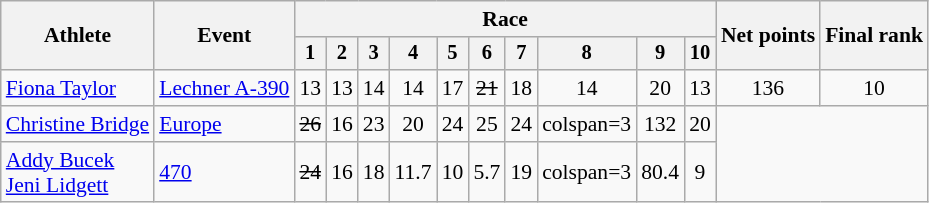<table class="wikitable" style="font-size:90%">
<tr>
<th rowspan=2>Athlete</th>
<th rowspan=2>Event</th>
<th colspan=10>Race</th>
<th rowspan=2>Net points</th>
<th rowspan=2>Final rank</th>
</tr>
<tr style="font-size:95%">
<th>1</th>
<th>2</th>
<th>3</th>
<th>4</th>
<th>5</th>
<th>6</th>
<th>7</th>
<th>8</th>
<th>9</th>
<th>10</th>
</tr>
<tr align=center>
<td align=left><a href='#'>Fiona Taylor</a></td>
<td align=left><a href='#'>Lechner A-390</a></td>
<td>13</td>
<td>13</td>
<td>14</td>
<td>14</td>
<td>17</td>
<td><s>21</s></td>
<td>18</td>
<td>14</td>
<td>20</td>
<td>13</td>
<td>136</td>
<td>10</td>
</tr>
<tr align=center>
<td align=left><a href='#'>Christine Bridge</a></td>
<td align=left><a href='#'>Europe</a></td>
<td><s>26</s></td>
<td>16</td>
<td>23</td>
<td>20</td>
<td>24</td>
<td>25</td>
<td>24</td>
<td>colspan=3</td>
<td>132</td>
<td>20</td>
</tr>
<tr align=center>
<td align=left><a href='#'>Addy Bucek</a><br><a href='#'>Jeni Lidgett</a></td>
<td align=left><a href='#'>470</a></td>
<td><s>24</s></td>
<td>16</td>
<td>18</td>
<td>11.7</td>
<td>10</td>
<td>5.7</td>
<td>19</td>
<td>colspan=3</td>
<td>80.4</td>
<td>9</td>
</tr>
</table>
